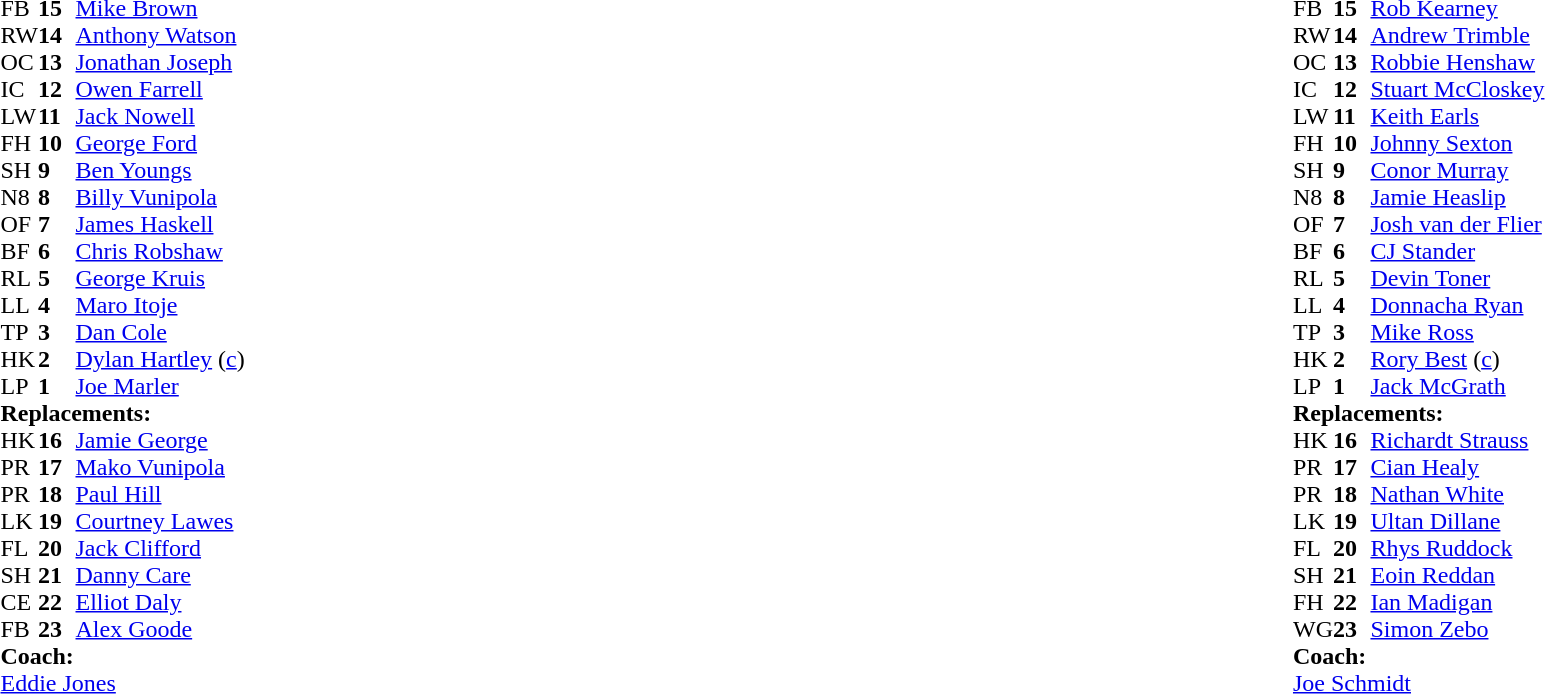<table style="width:100%">
<tr>
<td style="vertical-align:top; width:50%"><br><table cellspacing="0" cellpadding="0">
<tr>
<th width="25"></th>
<th width="25"></th>
</tr>
<tr>
<td>FB</td>
<td><strong>15</strong></td>
<td><a href='#'>Mike Brown</a></td>
</tr>
<tr>
<td>RW</td>
<td><strong>14</strong></td>
<td><a href='#'>Anthony Watson</a></td>
</tr>
<tr>
<td>OC</td>
<td><strong>13</strong></td>
<td><a href='#'>Jonathan Joseph</a></td>
</tr>
<tr>
<td>IC</td>
<td><strong>12</strong></td>
<td><a href='#'>Owen Farrell</a></td>
<td></td>
<td></td>
</tr>
<tr>
<td>LW</td>
<td><strong>11</strong></td>
<td><a href='#'>Jack Nowell</a></td>
</tr>
<tr>
<td>FH</td>
<td><strong>10</strong></td>
<td><a href='#'>George Ford</a></td>
</tr>
<tr>
<td>SH</td>
<td><strong>9</strong></td>
<td><a href='#'>Ben Youngs</a></td>
<td></td>
<td></td>
</tr>
<tr>
<td>N8</td>
<td><strong>8</strong></td>
<td><a href='#'>Billy Vunipola</a></td>
</tr>
<tr>
<td>OF</td>
<td><strong>7</strong></td>
<td><a href='#'>James Haskell</a></td>
<td></td>
<td></td>
</tr>
<tr>
<td>BF</td>
<td><strong>6</strong></td>
<td><a href='#'>Chris Robshaw</a></td>
<td></td>
<td></td>
</tr>
<tr>
<td>RL</td>
<td><strong>5</strong></td>
<td><a href='#'>George Kruis</a></td>
</tr>
<tr>
<td>LL</td>
<td><strong>4</strong></td>
<td><a href='#'>Maro Itoje</a></td>
</tr>
<tr>
<td>TP</td>
<td><strong>3</strong></td>
<td><a href='#'>Dan Cole</a></td>
</tr>
<tr>
<td>HK</td>
<td><strong>2</strong></td>
<td><a href='#'>Dylan Hartley</a> (<a href='#'>c</a>)</td>
<td></td>
<td></td>
</tr>
<tr>
<td>LP</td>
<td><strong>1</strong></td>
<td><a href='#'>Joe Marler</a></td>
<td></td>
<td></td>
</tr>
<tr>
<td colspan=3><strong>Replacements:</strong></td>
</tr>
<tr>
<td>HK</td>
<td><strong>16</strong></td>
<td><a href='#'>Jamie George</a></td>
<td></td>
<td></td>
</tr>
<tr>
<td>PR</td>
<td><strong>17</strong></td>
<td><a href='#'>Mako Vunipola</a></td>
<td></td>
<td></td>
</tr>
<tr>
<td>PR</td>
<td><strong>18</strong></td>
<td><a href='#'>Paul Hill</a></td>
</tr>
<tr>
<td>LK</td>
<td><strong>19</strong></td>
<td><a href='#'>Courtney Lawes</a></td>
<td></td>
<td></td>
</tr>
<tr>
<td>FL</td>
<td><strong>20</strong></td>
<td><a href='#'>Jack Clifford</a></td>
<td></td>
<td></td>
</tr>
<tr>
<td>SH</td>
<td><strong>21</strong></td>
<td><a href='#'>Danny Care</a></td>
<td></td>
<td></td>
</tr>
<tr>
<td>CE</td>
<td><strong>22</strong></td>
<td><a href='#'>Elliot Daly</a></td>
<td></td>
<td></td>
</tr>
<tr>
<td>FB</td>
<td><strong>23</strong></td>
<td><a href='#'>Alex Goode</a></td>
</tr>
<tr>
<td colspan=3><strong>Coach:</strong></td>
</tr>
<tr>
<td colspan="4"> <a href='#'>Eddie Jones</a></td>
</tr>
</table>
</td>
<td style="vertical-align:top"></td>
<td style="vertical-align:top; width:50%"><br><table cellspacing="0" cellpadding="0" style="margin:auto">
<tr>
<th width="25"></th>
<th width="25"></th>
</tr>
<tr>
<td>FB</td>
<td><strong>15</strong></td>
<td><a href='#'>Rob Kearney</a></td>
</tr>
<tr>
<td>RW</td>
<td><strong>14</strong></td>
<td><a href='#'>Andrew Trimble</a></td>
</tr>
<tr>
<td>OC</td>
<td><strong>13</strong></td>
<td><a href='#'>Robbie Henshaw</a></td>
</tr>
<tr>
<td>IC</td>
<td><strong>12</strong></td>
<td><a href='#'>Stuart McCloskey</a></td>
<td></td>
<td></td>
</tr>
<tr>
<td>LW</td>
<td><strong>11</strong></td>
<td><a href='#'>Keith Earls</a></td>
</tr>
<tr>
<td>FH</td>
<td><strong>10</strong></td>
<td><a href='#'>Johnny Sexton</a></td>
<td></td>
<td></td>
</tr>
<tr>
<td>SH</td>
<td><strong>9</strong></td>
<td><a href='#'>Conor Murray</a></td>
<td></td>
<td></td>
</tr>
<tr>
<td>N8</td>
<td><strong>8</strong></td>
<td><a href='#'>Jamie Heaslip</a></td>
</tr>
<tr>
<td>OF</td>
<td><strong>7</strong></td>
<td><a href='#'>Josh van der Flier</a></td>
</tr>
<tr>
<td>BF</td>
<td><strong>6</strong></td>
<td><a href='#'>CJ Stander</a></td>
<td></td>
<td></td>
</tr>
<tr>
<td>RL</td>
<td><strong>5</strong></td>
<td><a href='#'>Devin Toner</a></td>
</tr>
<tr>
<td>LL</td>
<td><strong>4</strong></td>
<td><a href='#'>Donnacha Ryan</a></td>
<td></td>
<td></td>
</tr>
<tr>
<td>TP</td>
<td><strong>3</strong></td>
<td><a href='#'>Mike Ross</a></td>
<td></td>
<td></td>
</tr>
<tr>
<td>HK</td>
<td><strong>2</strong></td>
<td><a href='#'>Rory Best</a> (<a href='#'>c</a>)</td>
<td></td>
<td></td>
</tr>
<tr>
<td>LP</td>
<td><strong>1</strong></td>
<td><a href='#'>Jack McGrath</a></td>
<td></td>
<td></td>
</tr>
<tr>
<td colspan=3><strong>Replacements:</strong></td>
</tr>
<tr>
<td>HK</td>
<td><strong>16</strong></td>
<td><a href='#'>Richardt Strauss</a></td>
<td></td>
<td></td>
</tr>
<tr>
<td>PR</td>
<td><strong>17</strong></td>
<td><a href='#'>Cian Healy</a></td>
<td></td>
<td></td>
</tr>
<tr>
<td>PR</td>
<td><strong>18</strong></td>
<td><a href='#'>Nathan White</a></td>
<td></td>
<td></td>
</tr>
<tr>
<td>LK</td>
<td><strong>19</strong></td>
<td><a href='#'>Ultan Dillane</a></td>
<td></td>
<td></td>
</tr>
<tr>
<td>FL</td>
<td><strong>20</strong></td>
<td><a href='#'>Rhys Ruddock</a></td>
<td></td>
<td></td>
</tr>
<tr>
<td>SH</td>
<td><strong>21</strong></td>
<td><a href='#'>Eoin Reddan</a></td>
<td></td>
<td></td>
</tr>
<tr>
<td>FH</td>
<td><strong>22</strong></td>
<td><a href='#'>Ian Madigan</a></td>
<td></td>
<td></td>
</tr>
<tr>
<td>WG</td>
<td><strong>23</strong></td>
<td><a href='#'>Simon Zebo</a></td>
<td></td>
<td></td>
</tr>
<tr>
<td colspan=3><strong>Coach:</strong></td>
</tr>
<tr>
<td colspan="4"> <a href='#'>Joe Schmidt</a></td>
</tr>
</table>
</td>
</tr>
</table>
